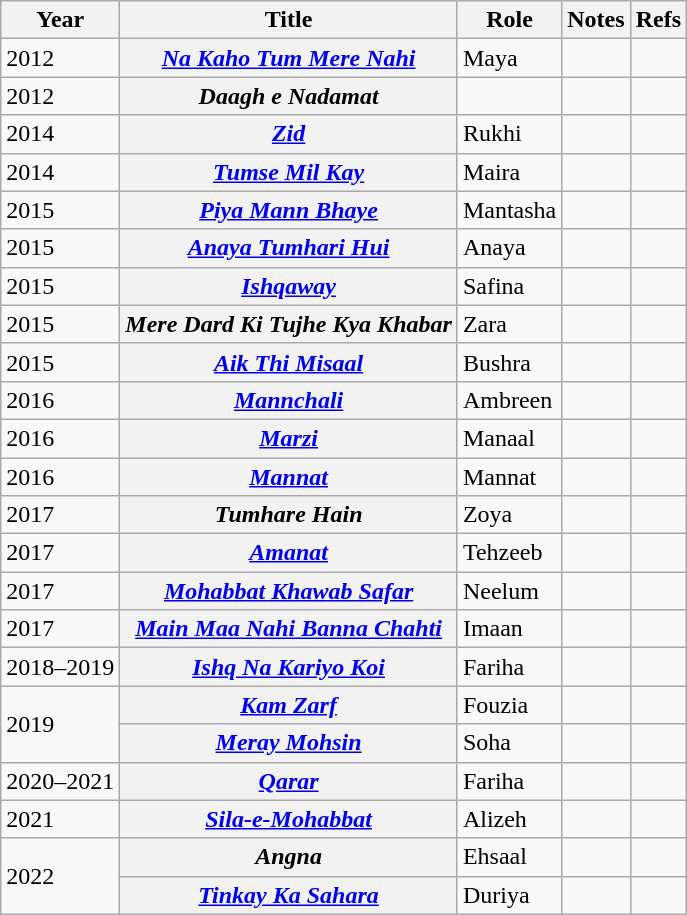<table class="wikitable sortable plainrowheaders">
<tr style="text-align:center;">
<th scope="col">Year</th>
<th scope="col">Title</th>
<th scope="col">Role</th>
<th scope="col">Notes</th>
<th class="unsortable" scope="col">Refs</th>
</tr>
<tr>
<td>2012</td>
<th scope="row"><em><a href='#'>Na Kaho Tum Mere Nahi</a> </em></th>
<td>Maya</td>
<td></td>
<td></td>
</tr>
<tr>
<td>2012</td>
<th scope="row"><em>Daagh e Nadamat </em></th>
<td></td>
<td></td>
<td></td>
</tr>
<tr>
<td>2014</td>
<th scope="row"><em><a href='#'>Zid</a> </em></th>
<td>Rukhi</td>
<td></td>
<td></td>
</tr>
<tr>
<td>2014</td>
<th scope="row"><em><a href='#'>Tumse Mil Kay</a> </em></th>
<td>Maira</td>
<td></td>
<td></td>
</tr>
<tr>
<td>2015</td>
<th scope="row"><em><a href='#'>Piya Mann Bhaye</a></em></th>
<td>Mantasha</td>
<td></td>
<td></td>
</tr>
<tr>
<td>2015</td>
<th scope="row"><em><a href='#'>Anaya Tumhari Hui</a> </em></th>
<td>Anaya</td>
<td></td>
<td></td>
</tr>
<tr>
<td>2015</td>
<th scope="row"><em><a href='#'>Ishqaway</a> </em></th>
<td>Safina</td>
<td></td>
<td></td>
</tr>
<tr>
<td>2015</td>
<th scope="row"><em>Mere Dard Ki Tujhe Kya Khabar</em></th>
<td>Zara</td>
<td></td>
<td></td>
</tr>
<tr>
<td>2015</td>
<th scope="row"><em><a href='#'>Aik Thi Misaal</a> </em></th>
<td>Bushra</td>
<td></td>
<td></td>
</tr>
<tr>
<td>2016</td>
<th scope="row"><em><a href='#'>Mannchali</a> </em></th>
<td>Ambreen</td>
<td></td>
<td></td>
</tr>
<tr>
<td>2016</td>
<th scope="row"><em><a href='#'>Marzi</a> </em></th>
<td>Manaal</td>
<td></td>
<td></td>
</tr>
<tr>
<td>2016</td>
<th scope="row"><em><a href='#'>Mannat</a></em></th>
<td>Mannat</td>
<td></td>
<td></td>
</tr>
<tr>
<td>2017</td>
<th scope="row"><em>Tumhare Hain</em></th>
<td>Zoya</td>
<td></td>
<td></td>
</tr>
<tr>
<td>2017</td>
<th scope="row"><em><a href='#'>Amanat</a></em></th>
<td>Tehzeeb</td>
<td></td>
<td></td>
</tr>
<tr>
<td>2017</td>
<th scope="row"><em><a href='#'>Mohabbat Khawab Safar</a> </em></th>
<td>Neelum</td>
<td></td>
<td></td>
</tr>
<tr>
<td>2017</td>
<th scope="row"><em><a href='#'>Main Maa Nahi Banna Chahti</a></em></th>
<td>Imaan</td>
<td></td>
<td></td>
</tr>
<tr>
<td>2018–2019</td>
<th scope="row"><em><a href='#'>Ishq Na Kariyo Koi</a></em></th>
<td>Fariha</td>
<td></td>
<td></td>
</tr>
<tr>
<td rowspan="2">2019</td>
<th scope="row"><em><a href='#'>Kam Zarf</a></em></th>
<td>Fouzia</td>
<td></td>
<td></td>
</tr>
<tr>
<th scope="row"><em><a href='#'>Meray Mohsin</a></em></th>
<td>Soha</td>
<td></td>
<td></td>
</tr>
<tr>
<td>2020–2021</td>
<th scope="row"><em><a href='#'>Qarar</a></em></th>
<td>Fariha</td>
<td></td>
<td></td>
</tr>
<tr>
<td>2021</td>
<th scope="row"><em><a href='#'>Sila-e-Mohabbat</a></em></th>
<td>Alizeh</td>
<td></td>
<td></td>
</tr>
<tr>
<td rowspan="2">2022</td>
<th scope="row"><em>Angna</em></th>
<td>Ehsaal</td>
<td></td>
<td></td>
</tr>
<tr>
<th scope="row"><em><a href='#'>Tinkay Ka Sahara</a></em></th>
<td>Duriya</td>
<td></td>
<td></td>
</tr>
</table>
